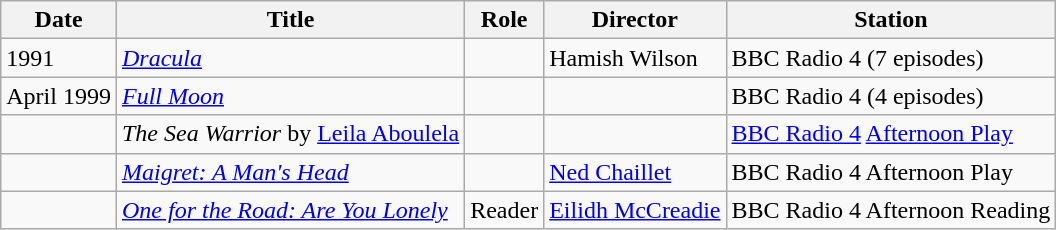<table class="wikitable sortable">
<tr>
<th>Date</th>
<th>Title</th>
<th>Role</th>
<th>Director</th>
<th>Station</th>
</tr>
<tr>
<td>1991</td>
<td><em><a href='#'>Dracula</a></em></td>
<td></td>
<td>Hamish Wilson</td>
<td>BBC Radio 4 (7 episodes)</td>
</tr>
<tr>
<td>April 1999</td>
<td><em><a href='#'>Full Moon</a></em></td>
<td></td>
<td></td>
<td>BBC Radio 4 (4 episodes)</td>
</tr>
<tr>
<td></td>
<td><em>The Sea Warrior</em> by <a href='#'>Leila Aboulela</a></td>
<td></td>
<td></td>
<td><a href='#'>BBC Radio 4</a> <a href='#'>Afternoon Play</a></td>
</tr>
<tr>
<td></td>
<td><em><a href='#'>Maigret: A Man's Head</a></em></td>
<td></td>
<td><a href='#'>Ned Chaillet</a></td>
<td>BBC Radio 4 Afternoon Play</td>
</tr>
<tr>
<td></td>
<td><em><a href='#'>One for the Road: Are You Lonely</a></em></td>
<td>Reader</td>
<td><a href='#'>Eilidh McCreadie</a></td>
<td>BBC Radio 4 Afternoon Reading</td>
</tr>
</table>
